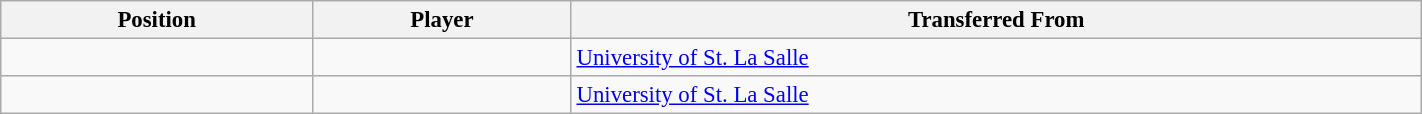<table class="wikitable sortable" style="width:75%; text-align:center; font-size:95%; text-align:left;">
<tr>
<th><strong>Position</strong></th>
<th><strong>Player</strong></th>
<th><strong>Transferred From</strong></th>
</tr>
<tr>
<td></td>
<td></td>
<td> <a href='#'>University of St. La Salle</a></td>
</tr>
<tr>
<td></td>
<td></td>
<td> <a href='#'>University of St. La Salle</a></td>
</tr>
</table>
